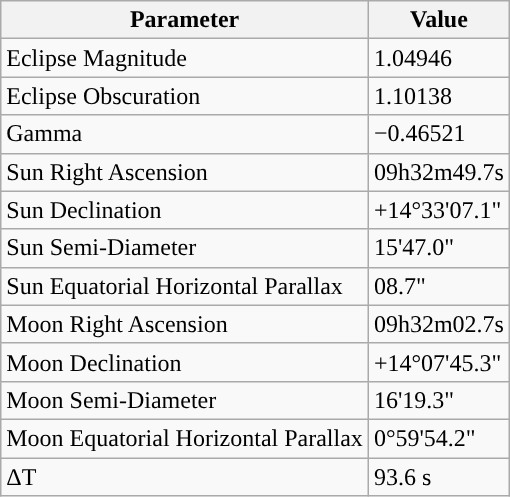<table class="wikitable">
<tr>
<th>Parameter</th>
<th>Value</th>
</tr>
<tr>
<td>Eclipse Magnitude</td>
<td>1.04946</td>
</tr>
<tr>
<td>Eclipse Obscuration</td>
<td>1.10138</td>
</tr>
<tr>
<td>Gamma</td>
<td>−0.46521</td>
</tr>
<tr>
<td>Sun Right Ascension</td>
<td>09h32m49.7s</td>
</tr>
<tr>
<td>Sun Declination</td>
<td>+14°33'07.1"</td>
</tr>
<tr>
<td>Sun Semi-Diameter</td>
<td>15'47.0"</td>
</tr>
<tr>
<td>Sun Equatorial Horizontal Parallax</td>
<td>08.7"</td>
</tr>
<tr>
<td>Moon Right Ascension</td>
<td>09h32m02.7s</td>
</tr>
<tr>
<td>Moon Declination</td>
<td>+14°07'45.3"</td>
</tr>
<tr>
<td>Moon Semi-Diameter</td>
<td>16'19.3"</td>
</tr>
<tr>
<td>Moon Equatorial Horizontal Parallax</td>
<td>0°59'54.2"</td>
</tr>
<tr>
<td>ΔT</td>
<td>93.6 s</td>
</tr>
</table>
